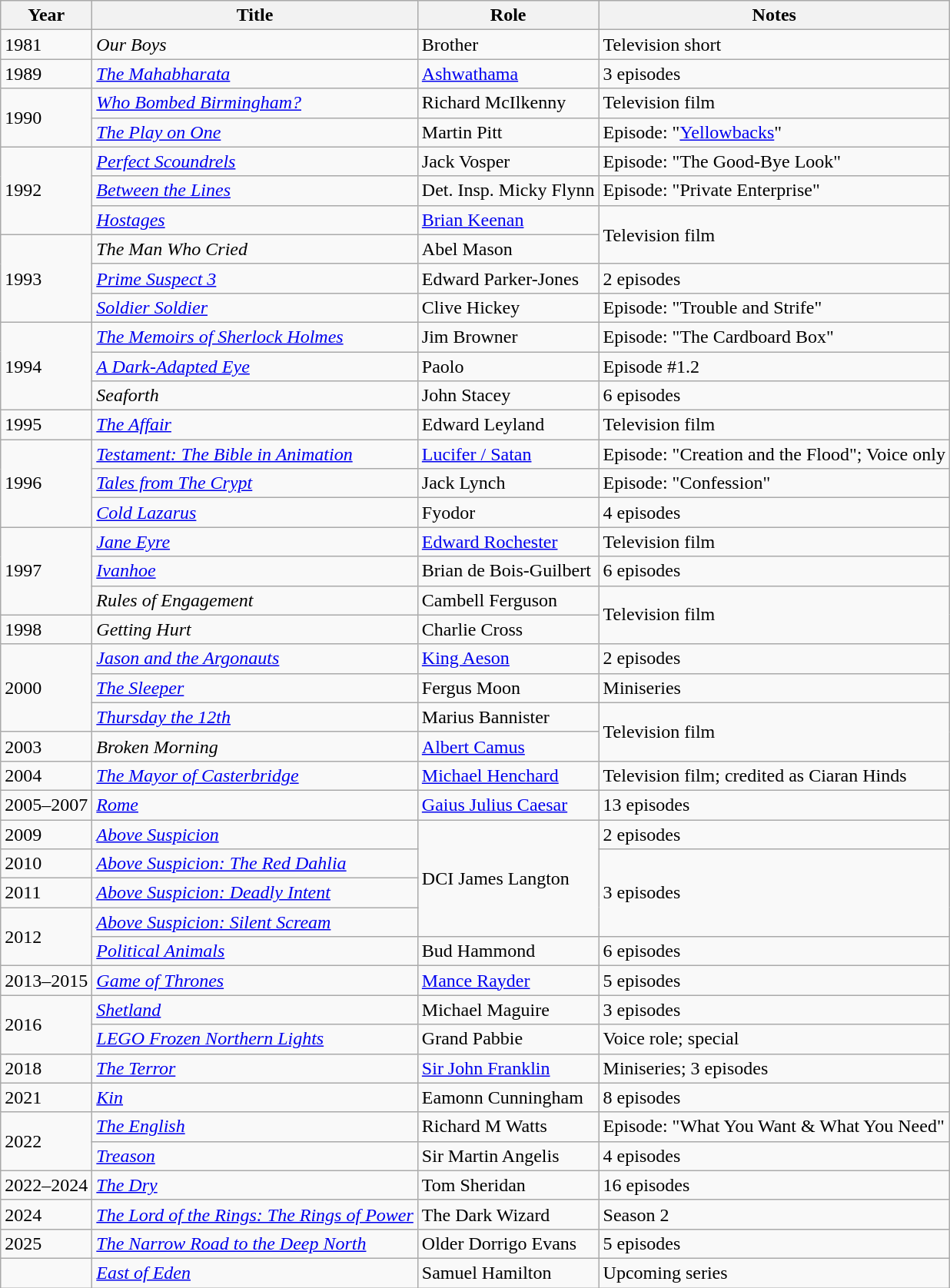<table class="wikitable sortable unsortable">
<tr>
<th>Year</th>
<th>Title</th>
<th>Role</th>
<th>Notes</th>
</tr>
<tr>
<td>1981</td>
<td><em>Our Boys</em></td>
<td>Brother</td>
<td>Television short</td>
</tr>
<tr>
<td>1989</td>
<td><em><a href='#'>The Mahabharata</a></em></td>
<td><a href='#'>Ashwathama</a></td>
<td>3 episodes</td>
</tr>
<tr>
<td rowspan=2>1990</td>
<td><em><a href='#'>Who Bombed Birmingham?</a></em></td>
<td>Richard McIlkenny</td>
<td>Television film</td>
</tr>
<tr>
<td><em><a href='#'>The Play on One</a></em></td>
<td>Martin Pitt</td>
<td>Episode: "<a href='#'>Yellowbacks</a>"</td>
</tr>
<tr>
<td rowspan=3>1992</td>
<td><em><a href='#'>Perfect Scoundrels</a></em></td>
<td>Jack Vosper</td>
<td>Episode: "The Good-Bye Look"</td>
</tr>
<tr>
<td><em><a href='#'>Between the Lines</a></em></td>
<td>Det. Insp. Micky Flynn</td>
<td>Episode: "Private Enterprise"</td>
</tr>
<tr>
<td><em><a href='#'>Hostages</a></em></td>
<td><a href='#'>Brian Keenan</a></td>
<td rowspan=2>Television film</td>
</tr>
<tr>
<td rowspan=3>1993</td>
<td><em>The Man Who Cried</em></td>
<td>Abel Mason</td>
</tr>
<tr>
<td><em><a href='#'>Prime Suspect 3</a></em></td>
<td>Edward Parker-Jones</td>
<td>2 episodes</td>
</tr>
<tr>
<td><em><a href='#'>Soldier Soldier</a></em></td>
<td>Clive Hickey</td>
<td>Episode: "Trouble and Strife"</td>
</tr>
<tr>
<td rowspan=3>1994</td>
<td><em><a href='#'>The Memoirs of Sherlock Holmes</a></em></td>
<td>Jim Browner</td>
<td>Episode: "The Cardboard Box"</td>
</tr>
<tr>
<td><em><a href='#'>A Dark-Adapted Eye</a></em></td>
<td>Paolo</td>
<td>Episode #1.2</td>
</tr>
<tr>
<td><em>Seaforth</em></td>
<td>John Stacey</td>
<td>6 episodes</td>
</tr>
<tr>
<td>1995</td>
<td><em><a href='#'>The Affair</a></em></td>
<td>Edward Leyland</td>
<td>Television film</td>
</tr>
<tr>
<td rowspan=3>1996</td>
<td><em><a href='#'>Testament: The Bible in Animation</a></em></td>
<td><a href='#'>Lucifer / Satan</a></td>
<td>Episode: "Creation and the Flood"; Voice only</td>
</tr>
<tr>
<td><em><a href='#'>Tales from The Crypt</a></em></td>
<td>Jack Lynch</td>
<td>Episode: "Confession"</td>
</tr>
<tr>
<td><em><a href='#'>Cold Lazarus</a></em></td>
<td>Fyodor</td>
<td>4 episodes</td>
</tr>
<tr>
<td rowspan=3>1997</td>
<td><em><a href='#'>Jane Eyre</a></em></td>
<td><a href='#'>Edward Rochester</a></td>
<td>Television film</td>
</tr>
<tr>
<td><em><a href='#'>Ivanhoe</a></em></td>
<td>Brian de Bois-Guilbert</td>
<td>6 episodes</td>
</tr>
<tr>
<td><em>Rules of Engagement</em></td>
<td>Cambell Ferguson</td>
<td rowspan=2>Television film</td>
</tr>
<tr>
<td>1998</td>
<td><em>Getting Hurt</em></td>
<td>Charlie Cross</td>
</tr>
<tr>
<td rowspan=3>2000</td>
<td><em><a href='#'>Jason and the Argonauts</a></em></td>
<td><a href='#'>King Aeson</a></td>
<td>2 episodes</td>
</tr>
<tr>
<td><em><a href='#'>The Sleeper</a></em></td>
<td>Fergus Moon</td>
<td>Miniseries</td>
</tr>
<tr>
<td><em><a href='#'>Thursday the 12th</a></em></td>
<td>Marius Bannister</td>
<td rowspan=2>Television film</td>
</tr>
<tr>
<td>2003</td>
<td><em>Broken Morning</em></td>
<td><a href='#'>Albert Camus</a></td>
</tr>
<tr>
<td>2004</td>
<td><em><a href='#'>The Mayor of Casterbridge</a></em></td>
<td><a href='#'>Michael Henchard</a></td>
<td>Television film; credited as Ciaran Hinds</td>
</tr>
<tr>
<td>2005–2007</td>
<td><em><a href='#'>Rome</a></em></td>
<td><a href='#'>Gaius Julius Caesar</a></td>
<td>13 episodes</td>
</tr>
<tr>
<td>2009</td>
<td><em><a href='#'>Above Suspicion</a></em></td>
<td rowspan=4>DCI James Langton</td>
<td>2 episodes</td>
</tr>
<tr>
<td>2010</td>
<td><em><a href='#'>Above Suspicion: The Red Dahlia</a></em></td>
<td rowspan=3>3 episodes</td>
</tr>
<tr>
<td>2011</td>
<td><em><a href='#'>Above Suspicion: Deadly Intent</a></em></td>
</tr>
<tr>
<td rowspan=2>2012</td>
<td><em><a href='#'>Above Suspicion: Silent Scream</a></em></td>
</tr>
<tr>
<td><em><a href='#'>Political Animals</a></em></td>
<td>Bud Hammond</td>
<td>6 episodes</td>
</tr>
<tr>
<td>2013–2015</td>
<td><em><a href='#'>Game of Thrones</a></em></td>
<td><a href='#'>Mance Rayder</a></td>
<td>5 episodes</td>
</tr>
<tr>
<td rowspan=2>2016</td>
<td><em><a href='#'>Shetland</a></em></td>
<td>Michael Maguire</td>
<td>3 episodes</td>
</tr>
<tr>
<td><em><a href='#'>LEGO Frozen Northern Lights</a></em></td>
<td>Grand Pabbie</td>
<td>Voice role; special</td>
</tr>
<tr>
<td>2018</td>
<td><em><a href='#'>The Terror</a></em></td>
<td><a href='#'>Sir John Franklin</a></td>
<td>Miniseries; 3 episodes</td>
</tr>
<tr>
<td>2021</td>
<td><em><a href='#'>Kin</a></em></td>
<td>Eamonn Cunningham</td>
<td>8 episodes</td>
</tr>
<tr>
<td rowspan="2">2022</td>
<td><em><a href='#'>The English</a></em></td>
<td>Richard M Watts</td>
<td>Episode: "What You Want & What You Need"</td>
</tr>
<tr>
<td><em><a href='#'>Treason</a></em></td>
<td>Sir Martin Angelis</td>
<td>4 episodes</td>
</tr>
<tr>
<td>2022–2024</td>
<td><em><a href='#'>The Dry</a></em></td>
<td>Tom Sheridan</td>
<td>16 episodes</td>
</tr>
<tr>
<td>2024</td>
<td><em><a href='#'>The Lord of the Rings: The Rings of Power</a></em></td>
<td>The Dark Wizard</td>
<td>Season 2 </td>
</tr>
<tr>
<td>2025</td>
<td><em><a href='#'>The Narrow Road to the Deep North</a></em></td>
<td>Older Dorrigo Evans</td>
<td>5 episodes</td>
</tr>
<tr>
<td></td>
<td><em><a href='#'>East of Eden</a></em></td>
<td>Samuel Hamilton</td>
<td>Upcoming series</td>
</tr>
</table>
